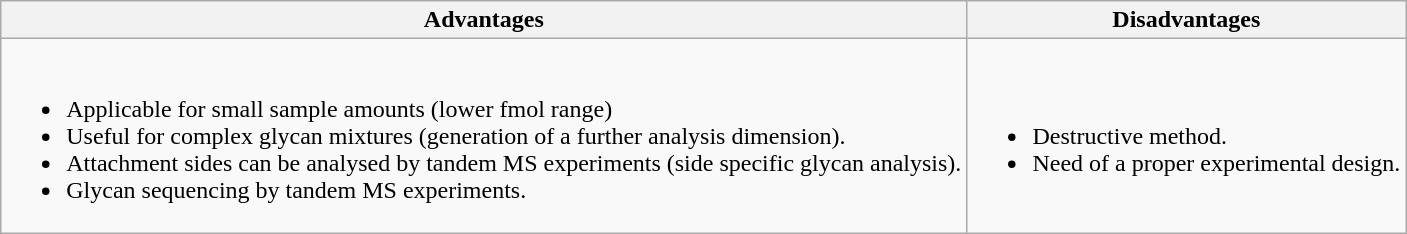<table class="wikitable" border="1">
<tr>
<th><strong>Advantages</strong></th>
<th><strong>Disadvantages</strong></th>
</tr>
<tr>
<td><br><ul><li>Applicable for small sample amounts (lower fmol range)</li><li>Useful for complex glycan mixtures (generation of a further analysis dimension).</li><li>Attachment sides can be analysed by tandem MS experiments (side specific glycan analysis).</li><li>Glycan sequencing by tandem MS experiments.</li></ul></td>
<td><br><ul><li>Destructive method.</li><li>Need of a proper experimental design.</li></ul></td>
</tr>
</table>
